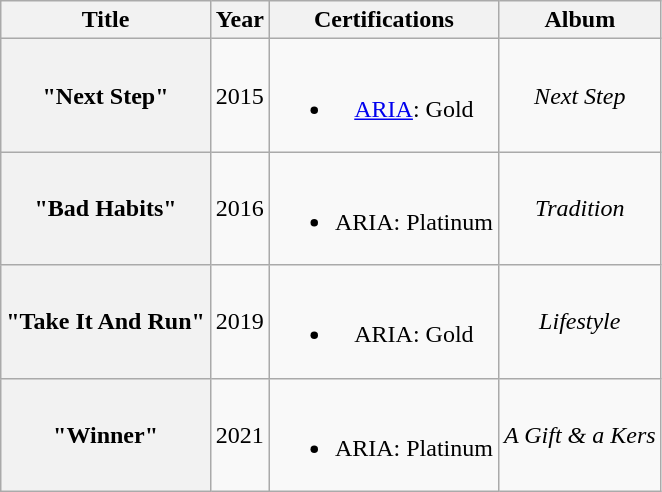<table class="wikitable plainrowheaders" style="text-align:center;">
<tr>
<th scope="col">Title</th>
<th scope="col">Year</th>
<th scope="col">Certifications</th>
<th scope="col">Album</th>
</tr>
<tr>
<th scope="row">"Next Step"</th>
<td>2015</td>
<td><br><ul><li><a href='#'>ARIA</a>: Gold</li></ul></td>
<td><em>Next Step</em></td>
</tr>
<tr>
<th scope="row">"Bad Habits"</th>
<td>2016</td>
<td><br><ul><li>ARIA: Platinum</li></ul></td>
<td><em>Tradition</em></td>
</tr>
<tr>
<th scope="row">"Take It And Run"<br></th>
<td>2019</td>
<td><br><ul><li>ARIA: Gold</li></ul></td>
<td><em>Lifestyle</em></td>
</tr>
<tr>
<th scope="row">"Winner"</th>
<td>2021</td>
<td><br><ul><li>ARIA: Platinum</li></ul></td>
<td><em>A Gift & a Kers</em></td>
</tr>
</table>
